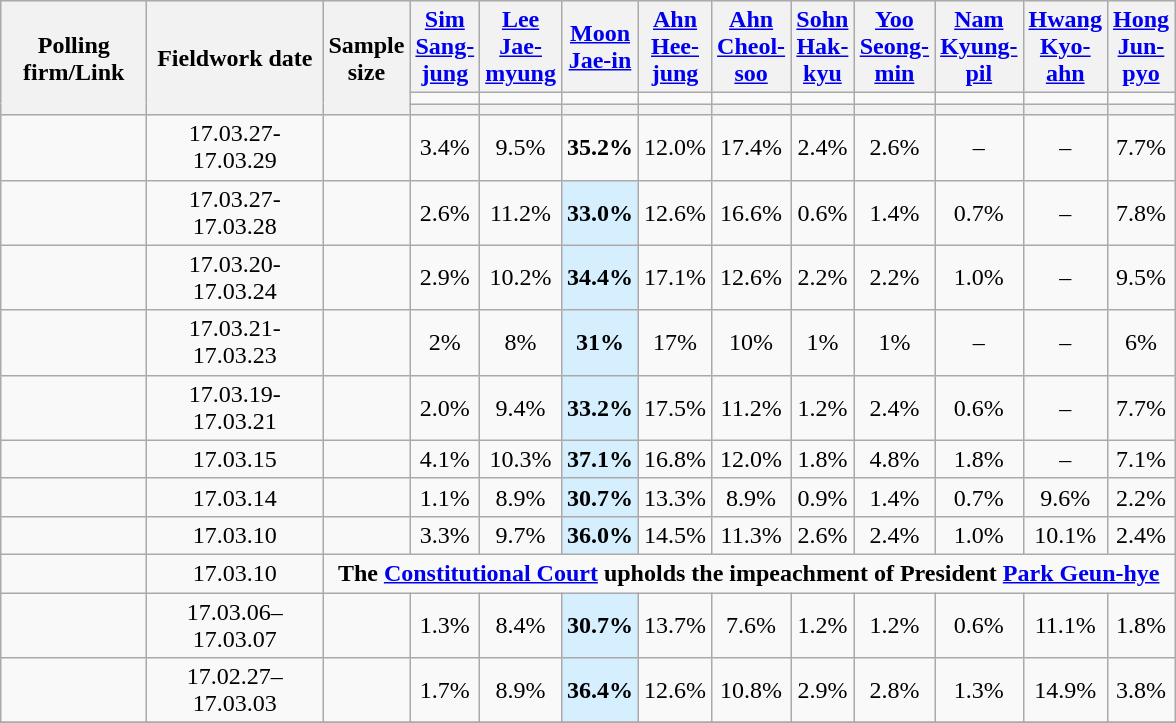<table class="wikitable mw-collapsible mw-collapsed" style="text-align:center">
<tr style="height:55px; background:#e9e9e9;">
<th style="width:90px;" rowspan="3">Polling firm/Link</th>
<th style="width:110px;" rowspan="3">Fieldwork date</th>
<th style="width:35px;" rowspan="3">Sample<br>size</th>
<th style="width:35px;"><a href='#'>Sim Sang-jung</a></th>
<th style="width:35px;"><a href='#'>Lee Jae-myung</a></th>
<th style="width:35px;"><a href='#'>Moon Jae-in</a></th>
<th style="width:35px;"><a href='#'>Ahn Hee-jung</a></th>
<th style="width:35px;"><a href='#'>Ahn Cheol-soo</a></th>
<th style="width:35px;"><a href='#'>Sohn Hak-kyu</a></th>
<th style="width:35px;"><a href='#'>Yoo Seong-min</a></th>
<th style="width:35px;"><a href='#'>Nam Kyung-pil</a></th>
<th style="width:35px;"><a href='#'>Hwang Kyo-ahn</a></th>
<th style="width:35px;"><a href='#'>Hong Jun-pyo</a></th>
</tr>
<tr>
<td></td>
<td></td>
<td></td>
<td></td>
<td></td>
<td></td>
<td></td>
<td></td>
<td></td>
<td></td>
</tr>
<tr>
<th></th>
<th></th>
<th></th>
<th></th>
<th></th>
<th></th>
<th></th>
<th></th>
<th></th>
<th></th>
</tr>
<tr>
<td></td>
<td>17.03.27- 17.03.29</td>
<td></td>
<td>3.4%</td>
<td>9.5%</td>
<td><strong>35.2%</strong></td>
<td>12.0%</td>
<td>17.4%</td>
<td>2.4%</td>
<td>2.6%</td>
<td>–</td>
<td>–</td>
<td>7.7%</td>
</tr>
<tr>
<td></td>
<td>17.03.27- 17.03.28</td>
<td></td>
<td>2.6%</td>
<td>11.2%</td>
<td style="background:#D5EFFF"><strong>33.0%</strong></td>
<td>12.6%</td>
<td>16.6%</td>
<td>0.6%</td>
<td>1.4%</td>
<td>0.7%</td>
<td>–</td>
<td>7.8%</td>
</tr>
<tr>
<td></td>
<td>17.03.20- 17.03.24</td>
<td></td>
<td>2.9%</td>
<td>10.2%</td>
<td style="background:#D5EFFF"><strong>34.4%</strong></td>
<td>17.1%</td>
<td>12.6%</td>
<td>2.2%</td>
<td>2.2%</td>
<td>1.0%</td>
<td>–</td>
<td>9.5%</td>
</tr>
<tr>
<td></td>
<td>17.03.21- 17.03.23</td>
<td></td>
<td>2%</td>
<td>8%</td>
<td style="background:#D5EFFF"><strong>31%</strong></td>
<td>17%</td>
<td>10%</td>
<td>1%</td>
<td>1%</td>
<td>–</td>
<td>–</td>
<td>6%</td>
</tr>
<tr>
<td></td>
<td>17.03.19- 17.03.21</td>
<td></td>
<td>2.0%</td>
<td>9.4%</td>
<td style="background:#D5EFFF"><strong>33.2%</strong></td>
<td>17.5%</td>
<td>11.2%</td>
<td>1.2%</td>
<td>2.4%</td>
<td>0.6%</td>
<td>–</td>
<td>7.7%</td>
</tr>
<tr>
<td></td>
<td>17.03.15</td>
<td></td>
<td>4.1%</td>
<td>10.3%</td>
<td style="background:#D5EFFF"><strong>37.1%</strong></td>
<td>16.8%</td>
<td>12.0%</td>
<td>1.8%</td>
<td>4.8%</td>
<td>1.8%</td>
<td>–</td>
<td>7.1%</td>
</tr>
<tr>
<td></td>
<td>17.03.14</td>
<td></td>
<td>1.1%</td>
<td>8.9%</td>
<td style="background:#D5EFFF"><strong>30.7%</strong></td>
<td>13.3%</td>
<td>8.9%</td>
<td>0.9%</td>
<td>1.4%</td>
<td>0.7%</td>
<td>9.6%</td>
<td>2.2%</td>
</tr>
<tr>
<td></td>
<td>17.03.10</td>
<td></td>
<td>3.3%</td>
<td>9.7%</td>
<td style="background:#D5EFFF"><strong>36.0%</strong></td>
<td>14.5%</td>
<td>11.3%</td>
<td>2.6%</td>
<td>2.4%</td>
<td>1.0%</td>
<td>10.1%</td>
<td>2.4%</td>
</tr>
<tr>
<td></td>
<td>17.03.10</td>
<td colspan="11"><strong>The <a href='#'>Constitutional Court</a> upholds the impeachment of President <a href='#'>Park Geun-hye</a></strong></td>
</tr>
<tr>
<td></td>
<td>17.03.06–17.03.07</td>
<td></td>
<td>1.3%</td>
<td>8.4%</td>
<td style="background:#D5EFFF"><strong>30.7%</strong></td>
<td>13.7%</td>
<td>7.6%</td>
<td>1.2%</td>
<td>1.2%</td>
<td>0.6%</td>
<td>11.1%</td>
<td>1.8%</td>
</tr>
<tr>
<td></td>
<td>17.02.27–17.03.03</td>
<td></td>
<td>1.7%</td>
<td>8.9%</td>
<td style="background:#D5EFFF"><strong>36.4%</strong></td>
<td>12.6%</td>
<td>10.8%</td>
<td>2.9%</td>
<td>2.8%</td>
<td>1.3%</td>
<td>14.9%</td>
<td>3.8%</td>
</tr>
<tr>
</tr>
</table>
